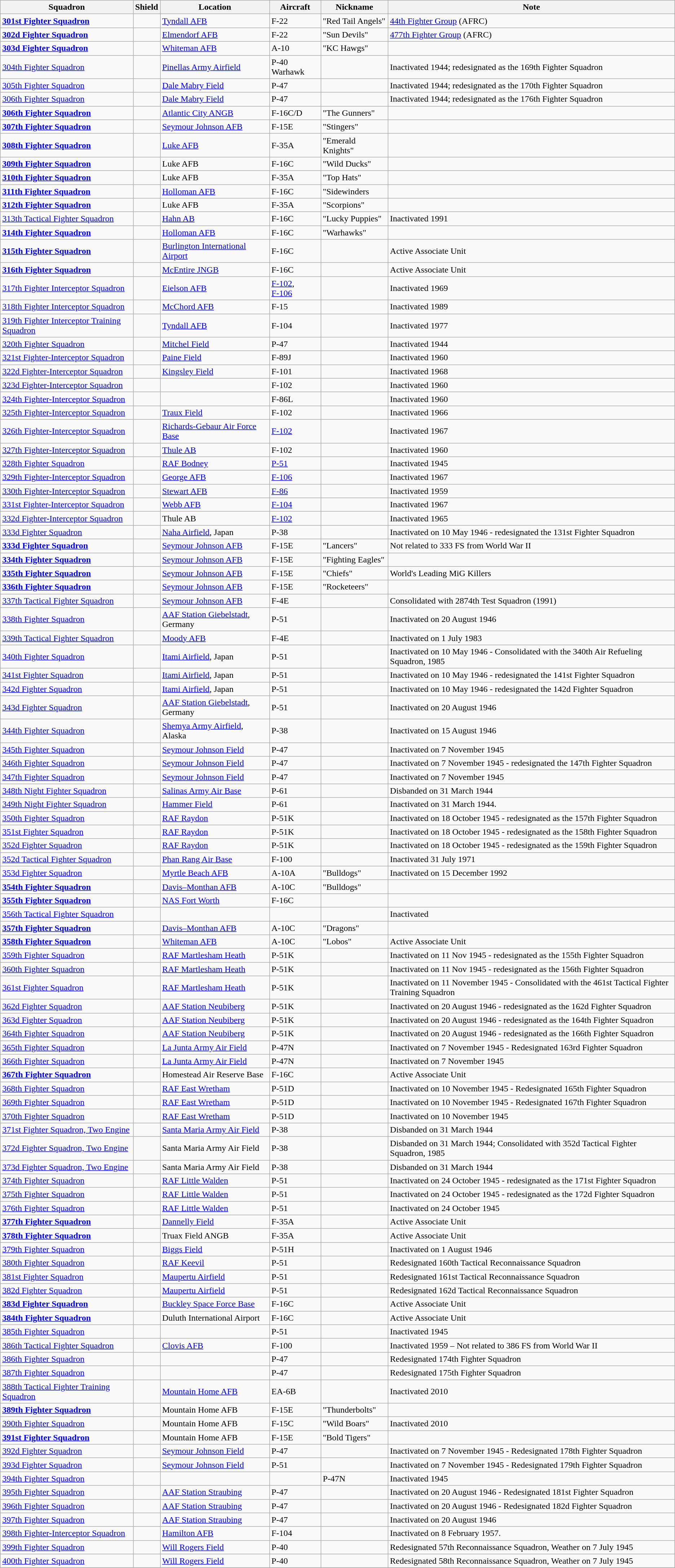<table class="wikitable sortable">
<tr>
<th>Squadron</th>
<th>Shield</th>
<th>Location</th>
<th>Aircraft</th>
<th>Nickname</th>
<th>Note</th>
</tr>
<tr>
<td><strong><a href='#'>301st Fighter Squadron</a></strong></td>
<td></td>
<td><a href='#'>Tyndall AFB</a></td>
<td>F-22</td>
<td>"Red Tail Angels"</td>
<td><a href='#'>44th Fighter Group</a> (AFRC)</td>
</tr>
<tr>
<td><strong><a href='#'>302d Fighter Squadron</a></strong></td>
<td></td>
<td><a href='#'>Elmendorf AFB</a></td>
<td>F-22</td>
<td>"Sun Devils"</td>
<td><a href='#'>477th Fighter Group</a> (AFRC)</td>
</tr>
<tr>
<td><strong><a href='#'>303d Fighter Squadron</a></strong></td>
<td></td>
<td><a href='#'>Whiteman AFB</a></td>
<td>A-10</td>
<td>"KC Hawgs"</td>
<td></td>
</tr>
<tr>
<td><a href='#'>304th Fighter Squadron</a></td>
<td></td>
<td><a href='#'>Pinellas Army Airfield</a></td>
<td>P-40 Warhawk</td>
<td></td>
<td>Inactivated 1944; redesignated as the 169th Fighter Squadron</td>
</tr>
<tr>
<td><a href='#'>305th Fighter Squadron</a></td>
<td></td>
<td><a href='#'>Dale Mabry Field</a></td>
<td>P-47</td>
<td></td>
<td>Inactivated 1944; redesignated as the 170th Fighter Squadron</td>
</tr>
<tr>
<td><a href='#'>306th Fighter Squadron</a></td>
<td></td>
<td><a href='#'>Dale Mabry Field</a></td>
<td>P-47</td>
<td></td>
<td>Inactivated 1944; redesignated as the 176th Fighter Squadron</td>
</tr>
<tr>
<td><strong><a href='#'>306th Fighter Squadron</a></strong></td>
<td></td>
<td><a href='#'>Atlantic City ANGB</a></td>
<td>F-16C/D</td>
<td>"The Gunners"</td>
<td></td>
</tr>
<tr>
<td><strong><a href='#'>307th Fighter Squadron</a></strong></td>
<td></td>
<td><a href='#'>Seymour Johnson AFB</a></td>
<td>F-15E</td>
<td>"Stingers"</td>
<td></td>
</tr>
<tr>
<td><strong><a href='#'>308th Fighter Squadron</a></strong></td>
<td></td>
<td><a href='#'>Luke AFB</a></td>
<td>F-35A</td>
<td>"Emerald Knights"</td>
<td></td>
</tr>
<tr>
<td><strong><a href='#'>309th Fighter Squadron</a></strong></td>
<td></td>
<td>Luke AFB</td>
<td>F-16C</td>
<td>"Wild Ducks"</td>
<td></td>
</tr>
<tr>
<td><strong><a href='#'>310th Fighter Squadron</a></strong></td>
<td></td>
<td>Luke AFB</td>
<td>F-35A</td>
<td>"Top Hats"</td>
<td></td>
</tr>
<tr>
<td><strong><a href='#'>311th Fighter Squadron</a></strong></td>
<td></td>
<td><a href='#'>Holloman AFB</a></td>
<td>F-16C</td>
<td>"Sidewinders</td>
<td></td>
</tr>
<tr>
<td><strong><a href='#'>312th Fighter Squadron</a></strong></td>
<td></td>
<td>Luke AFB</td>
<td>F-35A</td>
<td>"Scorpions"</td>
<td></td>
</tr>
<tr>
<td><a href='#'>313th Tactical Fighter Squadron</a></td>
<td></td>
<td><a href='#'>Hahn AB</a></td>
<td>F-16C</td>
<td>"Lucky Puppies"</td>
<td>Inactivated 1991</td>
</tr>
<tr>
<td><strong><a href='#'>314th Fighter Squadron</a></strong></td>
<td></td>
<td><a href='#'>Holloman AFB</a></td>
<td>F-16C</td>
<td>"Warhawks"</td>
<td></td>
</tr>
<tr>
<td><strong><a href='#'>315th Fighter Squadron</a></strong></td>
<td></td>
<td><a href='#'>Burlington International Airport</a></td>
<td>F-16C</td>
<td></td>
<td>Active Associate Unit</td>
</tr>
<tr>
<td><strong><a href='#'>316th Fighter Squadron</a></strong></td>
<td></td>
<td><a href='#'>McEntire JNGB</a></td>
<td>F-16C</td>
<td></td>
<td>Active Associate Unit</td>
</tr>
<tr>
<td><a href='#'>317th Fighter Interceptor Squadron</a></td>
<td></td>
<td><a href='#'>Eielson AFB</a></td>
<td><a href='#'>F-102</a>,<br> <a href='#'>F-106</a></td>
<td></td>
<td>Inactivated 1969</td>
</tr>
<tr>
<td><a href='#'>318th Fighter Interceptor Squadron</a></td>
<td></td>
<td><a href='#'>McChord AFB</a></td>
<td>F-15</td>
<td></td>
<td>Inactivated 1989</td>
</tr>
<tr>
<td><a href='#'>319th Fighter Interceptor Training Squadron</a></td>
<td></td>
<td><a href='#'>Tyndall AFB</a></td>
<td>F-104</td>
<td></td>
<td>Inactivated 1977</td>
</tr>
<tr>
<td><a href='#'>320th Fighter Squadron</a></td>
<td></td>
<td><a href='#'>Mitchel Field</a></td>
<td>P-47</td>
<td></td>
<td>Inactivated 1944</td>
</tr>
<tr>
<td><a href='#'>321st Fighter-Interceptor Squadron</a></td>
<td></td>
<td><a href='#'>Paine Field</a></td>
<td>F-89J</td>
<td></td>
<td>Inactivated 1960</td>
</tr>
<tr>
<td><a href='#'>322d Fighter-Interceptor Squadron</a></td>
<td></td>
<td><a href='#'>Kingsley Field</a></td>
<td>F-101</td>
<td></td>
<td>Inactivated 1968</td>
</tr>
<tr>
<td><a href='#'>323d Fighter-Interceptor Squadron</a></td>
<td></td>
<td></td>
<td>F-102</td>
<td></td>
<td>Inactivated 1960</td>
</tr>
<tr>
<td><a href='#'>324th Fighter-Interceptor Squadron</a></td>
<td></td>
<td></td>
<td>F-86L</td>
<td></td>
<td>Inactivated 1960</td>
</tr>
<tr>
<td><a href='#'>325th Fighter-Interceptor Squadron</a></td>
<td></td>
<td><a href='#'>Traux Field</a></td>
<td>F-102</td>
<td></td>
<td>Inactivated 1966</td>
</tr>
<tr>
<td><a href='#'>326th Fighter-Interceptor Squadron</a></td>
<td></td>
<td><a href='#'>Richards-Gebaur Air Force Base</a></td>
<td><a href='#'>F-102</a></td>
<td></td>
<td>Inactivated 1967</td>
</tr>
<tr>
<td><a href='#'>327th Fighter-Interceptor Squadron</a></td>
<td></td>
<td><a href='#'>Thule AB</a></td>
<td>F-102</td>
<td></td>
<td>Inactivated 1960</td>
</tr>
<tr>
<td><a href='#'>328th Fighter Squadron</a></td>
<td></td>
<td><a href='#'>RAF Bodney</a></td>
<td><a href='#'>P-51</a></td>
<td></td>
<td>Inactivated 1945</td>
</tr>
<tr>
<td><a href='#'>329th Fighter-Interceptor Squadron</a></td>
<td></td>
<td><a href='#'>George AFB</a></td>
<td><a href='#'>F-106</a></td>
<td></td>
<td>Inactivated 1967</td>
</tr>
<tr>
<td><a href='#'>330th Fighter-Interceptor Squadron</a></td>
<td></td>
<td><a href='#'>Stewart AFB</a></td>
<td><a href='#'>F-86</a></td>
<td></td>
<td>Inactivated 1959</td>
</tr>
<tr>
<td><a href='#'>331st Fighter-Interceptor Squadron</a></td>
<td></td>
<td><a href='#'>Webb AFB</a></td>
<td><a href='#'>F-104</a></td>
<td></td>
<td>Inactivated 1967</td>
</tr>
<tr>
<td><a href='#'>332d Fighter-Interceptor Squadron</a></td>
<td></td>
<td>Thule AB</td>
<td><a href='#'>F-102</a></td>
<td></td>
<td>Inactivated 1965</td>
</tr>
<tr>
<td><a href='#'>333d Fighter Squadron</a></td>
<td></td>
<td><a href='#'>Naha Airfield</a>, Japan</td>
<td>P-38</td>
<td></td>
<td>Inactivated on 10 May 1946 - redesignated the 131st Fighter Squadron</td>
</tr>
<tr>
<td><strong><a href='#'>333d Fighter Squadron</a></strong></td>
<td></td>
<td><a href='#'>Seymour Johnson AFB</a></td>
<td>F-15E</td>
<td>"Lancers"</td>
<td>Not related to 333 FS from World War II</td>
</tr>
<tr>
<td><strong><a href='#'>334th Fighter Squadron</a></strong></td>
<td></td>
<td><a href='#'>Seymour Johnson AFB</a></td>
<td>F-15E</td>
<td>"Fighting Eagles"</td>
<td></td>
</tr>
<tr>
<td><strong><a href='#'>335th Fighter Squadron</a></strong></td>
<td></td>
<td><a href='#'>Seymour Johnson AFB</a></td>
<td>F-15E</td>
<td>"Chiefs"</td>
<td>World's Leading MiG Killers</td>
</tr>
<tr>
<td><strong><a href='#'>336th Fighter Squadron</a></strong></td>
<td></td>
<td><a href='#'>Seymour Johnson AFB</a></td>
<td>F-15E</td>
<td>"Rocketeers"</td>
<td></td>
</tr>
<tr>
<td><a href='#'>337th Tactical Fighter Squadron</a></td>
<td></td>
<td><a href='#'>Seymour Johnson AFB</a></td>
<td>F-4E</td>
<td></td>
<td>Consolidated with 2874th Test Squadron (1991)</td>
</tr>
<tr>
<td><a href='#'>338th Fighter Squadron</a></td>
<td></td>
<td><a href='#'>AAF Station Giebelstadt</a>, Germany</td>
<td>P-51</td>
<td></td>
<td>Inactivated on 20 August 1946</td>
</tr>
<tr>
<td><a href='#'>339th Tactical Fighter Squadron</a></td>
<td></td>
<td><a href='#'>Moody AFB</a></td>
<td>F-4E</td>
<td></td>
<td>Inactivated on 1 July 1983</td>
</tr>
<tr>
<td><a href='#'>340th Fighter Squadron</a></td>
<td></td>
<td><a href='#'>Itami Airfield</a>, Japan</td>
<td>P-51</td>
<td></td>
<td>Inactivated on 10 May 1946 - Consolidated with the 340th Air Refueling Squadron, 1985</td>
</tr>
<tr>
<td><a href='#'>341st Fighter Squadron</a></td>
<td></td>
<td><a href='#'>Itami Airfield</a>, Japan</td>
<td>P-51</td>
<td></td>
<td>Inactivated on 10 May 1946 - redesignated the 141st Fighter Squadron</td>
</tr>
<tr>
<td><a href='#'>342d Fighter Squadron</a></td>
<td></td>
<td><a href='#'>Itami Airfield</a>, Japan</td>
<td>P-51</td>
<td></td>
<td>Inactivated on 10 May 1946 - redesignated the 142d Fighter Squadron</td>
</tr>
<tr>
<td><a href='#'>343d Fighter Squadron</a></td>
<td></td>
<td><a href='#'>AAF Station Giebelstadt</a>, Germany</td>
<td>P-51</td>
<td></td>
<td>Inactivated on 20 August 1946</td>
</tr>
<tr>
<td><a href='#'>344th Fighter Squadron</a></td>
<td></td>
<td><a href='#'>Shemya Army Airfield</a>, Alaska</td>
<td>P-38</td>
<td></td>
<td>Inactivated on 15 August 1946</td>
</tr>
<tr>
<td><a href='#'>345th Fighter Squadron</a></td>
<td></td>
<td><a href='#'>Seymour Johnson Field</a></td>
<td>P-47</td>
<td></td>
<td>Inactivated on 7 November 1945</td>
</tr>
<tr>
<td><a href='#'>346th Fighter Squadron</a></td>
<td></td>
<td><a href='#'>Seymour Johnson Field</a></td>
<td>P-47</td>
<td></td>
<td>Inactivated on 7 November 1945 - redesignated the 147th Fighter Squadron</td>
</tr>
<tr>
<td><a href='#'>347th Fighter Squadron</a></td>
<td></td>
<td><a href='#'>Seymour Johnson Field</a></td>
<td>P-47</td>
<td></td>
<td>Inactivated on 7 November 1945</td>
</tr>
<tr>
<td><a href='#'>348th Night Fighter Squadron</a></td>
<td></td>
<td><a href='#'>Salinas Army Air Base</a></td>
<td>P-61</td>
<td></td>
<td>Disbanded on 31 March 1944</td>
</tr>
<tr>
<td><a href='#'>349th Night Fighter Squadron</a></td>
<td></td>
<td><a href='#'>Hammer Field</a></td>
<td>P-61</td>
<td></td>
<td>Inactivated on 31 March 1944.</td>
</tr>
<tr>
<td><a href='#'>350th Fighter Squadron</a></td>
<td></td>
<td><a href='#'>RAF Raydon</a></td>
<td>P-51K</td>
<td></td>
<td>Inactivated on 18 October 1945 - redesignated as the 157th Fighter Squadron</td>
</tr>
<tr>
<td><a href='#'>351st Fighter Squadron</a></td>
<td></td>
<td><a href='#'>RAF Raydon</a></td>
<td>P-51K</td>
<td></td>
<td>Inactivated on 18 October 1945 - redesignated as the 158th Fighter Squadron</td>
</tr>
<tr>
<td><a href='#'>352d Fighter Squadron</a></td>
<td></td>
<td><a href='#'>RAF Raydon</a></td>
<td>P-51K</td>
<td></td>
<td>Inactivated on 18 October 1945 - redesignated as the 159th Fighter Squadron</td>
</tr>
<tr>
<td><a href='#'>352d Tactical Fighter Squadron</a></td>
<td></td>
<td><a href='#'>Phan Rang Air Base</a></td>
<td>F-100</td>
<td></td>
<td>Inactivated 31 July 1971</td>
</tr>
<tr>
<td><a href='#'>353d Fighter Squadron</a></td>
<td></td>
<td><a href='#'>Myrtle Beach AFB</a></td>
<td>A-10A</td>
<td>"Bulldogs"</td>
<td>Inactivated on 15 December 1992</td>
</tr>
<tr>
<td><strong><a href='#'>354th Fighter Squadron</a></strong></td>
<td></td>
<td><a href='#'>Davis–Monthan AFB</a></td>
<td>A-10C</td>
<td>"Bulldogs"</td>
<td></td>
</tr>
<tr>
<td><strong><a href='#'>355th Fighter Squadron</a></strong></td>
<td></td>
<td><a href='#'>NAS Fort Worth</a></td>
<td>F-16C</td>
<td></td>
<td></td>
</tr>
<tr>
<td><a href='#'>356th Tactical Fighter Squadron</a></td>
<td></td>
<td></td>
<td></td>
<td></td>
<td>Inactivated</td>
</tr>
<tr>
<td><strong><a href='#'>357th Fighter Squadron</a></strong></td>
<td></td>
<td><a href='#'>Davis–Monthan AFB</a></td>
<td>A-10C</td>
<td>"Dragons"</td>
<td></td>
</tr>
<tr>
<td><strong><a href='#'>358th Fighter Squadron</a></strong></td>
<td></td>
<td><a href='#'>Whiteman AFB</a></td>
<td>A-10C</td>
<td>"Lobos"</td>
<td>Active Associate Unit</td>
</tr>
<tr>
<td><a href='#'>359th Fighter Squadron</a></td>
<td></td>
<td><a href='#'>RAF Martlesham Heath</a></td>
<td>P-51K</td>
<td></td>
<td>Inactivated on 11 Nov 1945 - redesignated as the 155th Fighter Squadron</td>
</tr>
<tr>
<td><a href='#'>360th Fighter Squadron</a></td>
<td></td>
<td><a href='#'>RAF Martlesham Heath</a></td>
<td>P-51K</td>
<td></td>
<td>Inactivated on 11 Nov 1945 - redesignated as the 156th Fighter Squadron</td>
</tr>
<tr>
<td><a href='#'>361st Fighter Squadron</a></td>
<td></td>
<td><a href='#'>RAF Martlesham Heath</a></td>
<td>P-51K</td>
<td></td>
<td>Inactivated on 11 November 1945 - Consolidated with the 461st Tactical Fighter Training Squadron</td>
</tr>
<tr>
<td><a href='#'>362d Fighter Squadron</a></td>
<td></td>
<td><a href='#'>AAF Station Neubiberg</a></td>
<td>P-51K</td>
<td></td>
<td>Inactivated on 20 August 1946 - redesignated as the 162d Fighter Squadron</td>
</tr>
<tr>
<td><a href='#'>363d Fighter Squadron</a></td>
<td></td>
<td><a href='#'>AAF Station Neubiberg</a></td>
<td>P-51K</td>
<td></td>
<td>Inactivated on 20 August 1946 - redesignated as the 164th Fighter Squadron</td>
</tr>
<tr>
<td><a href='#'>364th Fighter Squadron</a></td>
<td></td>
<td><a href='#'>AAF Station Neubiberg</a></td>
<td>P-51K</td>
<td></td>
<td>Inactivated on 20 August 1946 - redesignated as the 166th Fighter Squadron</td>
</tr>
<tr>
<td><a href='#'>365th Fighter Squadron</a></td>
<td></td>
<td><a href='#'>La Junta Army Air Field</a></td>
<td>P-47N</td>
<td></td>
<td>Inactivated on 7 November 1945 - Redesignated 163rd Fighter Squadron</td>
</tr>
<tr>
<td><a href='#'>366th Fighter Squadron</a></td>
<td></td>
<td><a href='#'>La Junta Army Air Field</a></td>
<td>P-47N</td>
<td></td>
<td>Inactivated on 7 November 1945</td>
</tr>
<tr>
<td><strong><a href='#'>367th Fighter Squadron</a></strong></td>
<td></td>
<td>Homestead Air Reserve Base</td>
<td>F-16C</td>
<td></td>
<td>Active Associate Unit</td>
</tr>
<tr>
<td><a href='#'>368th Fighter Squadron</a></td>
<td></td>
<td><a href='#'>RAF East Wretham</a></td>
<td>P-51D</td>
<td></td>
<td>Inactivated on 10 November 1945 - Redesignated 165th Fighter Squadron</td>
</tr>
<tr>
<td><a href='#'>369th Fighter Squadron</a></td>
<td></td>
<td><a href='#'>RAF East Wretham</a></td>
<td>P-51D</td>
<td></td>
<td>Inactivated on 10 November 1945 - Redesignated 167th Fighter Squadron</td>
</tr>
<tr>
<td><a href='#'>370th Fighter Squadron</a></td>
<td></td>
<td><a href='#'>RAF East Wretham</a></td>
<td>P-51D</td>
<td></td>
<td>Inactivated on 10 November 1945</td>
</tr>
<tr>
<td><a href='#'>371st Fighter Squadron, Two Engine</a></td>
<td></td>
<td><a href='#'>Santa Maria Army Air Field</a></td>
<td>P-38</td>
<td></td>
<td>Disbanded on 31 March 1944</td>
</tr>
<tr>
<td><a href='#'>372d Fighter Squadron, Two Engine</a></td>
<td></td>
<td>Santa Maria Army Air Field</td>
<td>P-38</td>
<td></td>
<td>Disbanded on 31 March 1944; Consolidated with 352d Tactical Fighter Squadron, 1985</td>
</tr>
<tr>
<td><a href='#'>373d Fighter Squadron, Two Engine</a></td>
<td></td>
<td>Santa Maria Army Air Field</td>
<td>P-38</td>
<td></td>
<td>Disbanded on 31 March 1944</td>
</tr>
<tr>
<td><a href='#'>374th Fighter Squadron</a></td>
<td></td>
<td><a href='#'>RAF Little Walden</a></td>
<td>P-51</td>
<td></td>
<td>Inactivated on 24 October 1945 - redesignated as the 171st Fighter Squadron</td>
</tr>
<tr>
<td><a href='#'>375th Fighter Squadron</a></td>
<td></td>
<td><a href='#'>RAF Little Walden</a></td>
<td>P-51</td>
<td></td>
<td>Inactivated on 24 October 1945 - redesignated as the 172d Fighter Squadron</td>
</tr>
<tr>
<td><a href='#'>376th Fighter Squadron</a></td>
<td></td>
<td><a href='#'>RAF Little Walden</a></td>
<td>P-51</td>
<td></td>
<td>Inactivated on 24 October 1945</td>
</tr>
<tr>
<td><strong><a href='#'>377th Fighter Squadron</a></strong></td>
<td></td>
<td><a href='#'>Dannelly Field</a></td>
<td>F-35A</td>
<td></td>
<td>Active Associate Unit</td>
</tr>
<tr>
<td><strong><a href='#'>378th Fighter Squadron</a></strong></td>
<td></td>
<td>Truax Field ANGB</td>
<td>F-35A</td>
<td></td>
<td>Active Associate Unit</td>
</tr>
<tr>
<td><a href='#'>379th Fighter Squadron</a></td>
<td></td>
<td><a href='#'>Biggs Field</a></td>
<td>P-51H</td>
<td></td>
<td>Inactivated on 1 August 1946</td>
</tr>
<tr>
<td><a href='#'>380th Fighter Squadron</a></td>
<td></td>
<td><a href='#'>RAF Keevil</a></td>
<td>P-51</td>
<td></td>
<td>Redesignated 160th Tactical Reconnaissance Squadron</td>
</tr>
<tr>
<td><a href='#'>381st Fighter Squadron</a></td>
<td></td>
<td><a href='#'>Maupertu Airfield</a></td>
<td>P-51</td>
<td></td>
<td>Redesignated 161st Tactical Reconnaissance Squadron</td>
</tr>
<tr>
<td><a href='#'>382d Fighter Squadron</a></td>
<td></td>
<td><a href='#'>Maupertu Airfield</a></td>
<td>P-51</td>
<td></td>
<td>Redesignated 162d Tactical Reconnaissance Squadron</td>
</tr>
<tr>
<td><strong><a href='#'>383d Fighter Squadron</a></strong></td>
<td></td>
<td><a href='#'>Buckley Space Force Base</a></td>
<td>F-16C</td>
<td></td>
<td>Active Associate Unit</td>
</tr>
<tr>
<td><strong><a href='#'>384th Fighter Squadron</a></strong></td>
<td></td>
<td>Duluth International Airport</td>
<td>F-16C</td>
<td></td>
<td>Active Associate Unit</td>
</tr>
<tr>
<td><a href='#'>385th Fighter Squadron</a></td>
<td></td>
<td></td>
<td>P-51</td>
<td></td>
<td>Inactivated 1945</td>
</tr>
<tr>
<td><a href='#'>386th Tactical Fighter Squadron</a></td>
<td></td>
<td><a href='#'>Clovis AFB</a></td>
<td>F-100</td>
<td></td>
<td>Inactivated 1959 – Not related to 386 FS from World War II</td>
</tr>
<tr>
<td><a href='#'>386th Fighter Squadron</a></td>
<td></td>
<td></td>
<td>P-47</td>
<td></td>
<td>Redesignated 174th Fighter Squadron</td>
</tr>
<tr>
<td><a href='#'>387th Fighter Squadron</a></td>
<td></td>
<td></td>
<td>P-47</td>
<td></td>
<td>Redesignated 175th Fighter Squadron</td>
</tr>
<tr>
<td><a href='#'>388th Tactical Fighter Training Squadron</a></td>
<td></td>
<td><a href='#'>Mountain Home AFB</a></td>
<td>EA-6B</td>
<td></td>
<td>Inactivated 2010</td>
</tr>
<tr>
<td><strong><a href='#'>389th Fighter Squadron</a></strong></td>
<td></td>
<td>Mountain Home AFB</td>
<td>F-15E</td>
<td>"Thunderbolts"</td>
<td></td>
</tr>
<tr>
<td><a href='#'>390th Fighter Squadron</a></td>
<td></td>
<td>Mountain Home AFB</td>
<td>F-15C</td>
<td>"Wild Boars"</td>
<td>Inactivated 2010</td>
</tr>
<tr>
<td><strong><a href='#'>391st Fighter Squadron</a></strong></td>
<td></td>
<td>Mountain Home AFB</td>
<td>F-15E</td>
<td>"Bold Tigers"</td>
<td></td>
</tr>
<tr>
<td><a href='#'>392d Fighter Squadron</a></td>
<td></td>
<td><a href='#'>Seymour Johnson Field</a></td>
<td>P-47</td>
<td></td>
<td>Inactivated on 7 November 1945 - Redesignated 178th Fighter Squadron</td>
</tr>
<tr>
<td><a href='#'>393d Fighter Squadron</a></td>
<td></td>
<td><a href='#'>Seymour Johnson Field</a></td>
<td>P-51</td>
<td></td>
<td>Inactivated on 7 November 1945 - Redesignated 179th Fighter Squadron</td>
</tr>
<tr>
<td><a href='#'>394th Fighter Squadron</a></td>
<td></td>
<td></td>
<td></td>
<td>P-47N</td>
<td>Inactivated 1945</td>
</tr>
<tr>
<td><a href='#'>395th Fighter Squadron</a></td>
<td></td>
<td><a href='#'>AAF Station Straubing</a></td>
<td>P-47</td>
<td></td>
<td>Inactivated on 20 August 1946 - Redesignated 181st Fighter Squadron</td>
</tr>
<tr>
<td><a href='#'>396th Fighter Squadron</a></td>
<td></td>
<td><a href='#'>AAF Station Straubing</a></td>
<td>P-47</td>
<td></td>
<td>Inactivated on 20 August 1946 - Redesignated 182d Fighter Squadron</td>
</tr>
<tr>
<td><a href='#'>397th Fighter Squadron</a></td>
<td></td>
<td><a href='#'>AAF Station Straubing</a></td>
<td>P-47</td>
<td></td>
<td>Inactivated on 20 August 1946</td>
</tr>
<tr>
<td><a href='#'>398th Fighter-Interceptor Squadron</a></td>
<td></td>
<td><a href='#'>Hamilton AFB</a></td>
<td>F-104</td>
<td></td>
<td>Inactivated on 8 February 1957.</td>
</tr>
<tr>
<td><a href='#'>399th Fighter Squadron</a></td>
<td></td>
<td><a href='#'>Will Rogers Field</a></td>
<td>P-40</td>
<td></td>
<td>Redesignated 57th Reconnaissance Squadron, Weather on 7 July 1945</td>
</tr>
<tr>
<td><a href='#'>400th Fighter Squadron</a></td>
<td></td>
<td><a href='#'>Will Rogers Field</a></td>
<td>P-40</td>
<td></td>
<td>Redesignated 58th Reconnaissance Squadron, Weather on 7 July 1945</td>
</tr>
<tr>
</tr>
</table>
